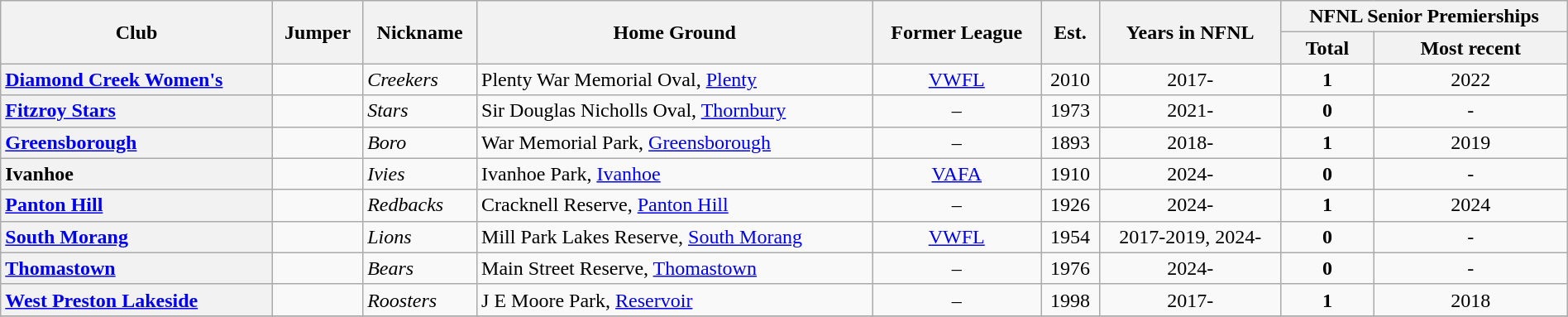<table class="wikitable sortable" style="text-align:center; width:100%">
<tr>
<th rowspan="2">Club</th>
<th rowspan="2">Jumper</th>
<th rowspan="2">Nickname</th>
<th rowspan="2">Home Ground</th>
<th rowspan="2">Former League</th>
<th rowspan="2">Est.</th>
<th rowspan="2">Years in NFNL</th>
<th colspan="2">NFNL Senior Premierships</th>
</tr>
<tr>
<th>Total</th>
<th>Most recent</th>
</tr>
<tr>
<th style="text-align:left"><a href='#'>Diamond Creek Women's</a></th>
<td></td>
<td align="left"><em>Creekers</em></td>
<td align="left">Plenty War Memorial Oval, <a href='#'>Plenty</a></td>
<td><a href='#'>VWFL</a></td>
<td>2010</td>
<td>2017-</td>
<td align="center"><strong>1</strong></td>
<td>2022</td>
</tr>
<tr>
<th style="text-align:left"><a href='#'>Fitzroy Stars</a></th>
<td></td>
<td align="left"><em>Stars</em></td>
<td align="left">Sir Douglas Nicholls Oval, <a href='#'>Thornbury</a></td>
<td>–</td>
<td>1973</td>
<td>2021-</td>
<td align="center"><strong>0</strong></td>
<td>-</td>
</tr>
<tr>
<th style="text-align:left"><a href='#'>Greensborough</a></th>
<td></td>
<td align="left"><em>Boro</em></td>
<td align="left">War Memorial Park, <a href='#'>Greensborough</a></td>
<td>–</td>
<td>1893</td>
<td>2018-</td>
<td align="center"><strong>1</strong></td>
<td>2019</td>
</tr>
<tr>
<th style="text-align:left">Ivanhoe</th>
<td></td>
<td align="left"><em>Ivies</em></td>
<td align="left">Ivanhoe Park, <a href='#'>Ivanhoe</a></td>
<td><a href='#'>VAFA</a></td>
<td>1910</td>
<td>2024-</td>
<td align="center"><strong>0</strong></td>
<td>-</td>
</tr>
<tr>
<th style="text-align:left"><a href='#'>Panton Hill</a></th>
<td></td>
<td align="left"><em>Redbacks</em></td>
<td align="left">Cracknell Reserve, <a href='#'>Panton Hill</a></td>
<td>–</td>
<td>1926</td>
<td>2024-</td>
<td align="center"><strong>1</strong></td>
<td>2024</td>
</tr>
<tr>
<th style="text-align:left"><a href='#'>South Morang</a></th>
<td></td>
<td align="left"><em>Lions</em></td>
<td align="left">Mill Park Lakes Reserve, <a href='#'>South Morang</a></td>
<td><a href='#'>VWFL</a></td>
<td>1954</td>
<td>2017-2019, 2024-</td>
<td align="center"><strong>0</strong></td>
<td>-</td>
</tr>
<tr>
<th style="text-align:left"><a href='#'>Thomastown</a></th>
<td></td>
<td align="left"><em>Bears</em></td>
<td align="left">Main Street Reserve, <a href='#'>Thomastown</a></td>
<td>–</td>
<td>1976</td>
<td>2024-</td>
<td align="center"><strong>0</strong></td>
<td>-</td>
</tr>
<tr>
<th style="text-align:left"><a href='#'>West Preston Lakeside</a></th>
<td></td>
<td align="left"><em>Roosters</em></td>
<td align="left">J E Moore Park, <a href='#'>Reservoir</a></td>
<td>–</td>
<td>1998</td>
<td>2017-</td>
<td align="center"><strong>1</strong></td>
<td>2018</td>
</tr>
<tr>
</tr>
</table>
